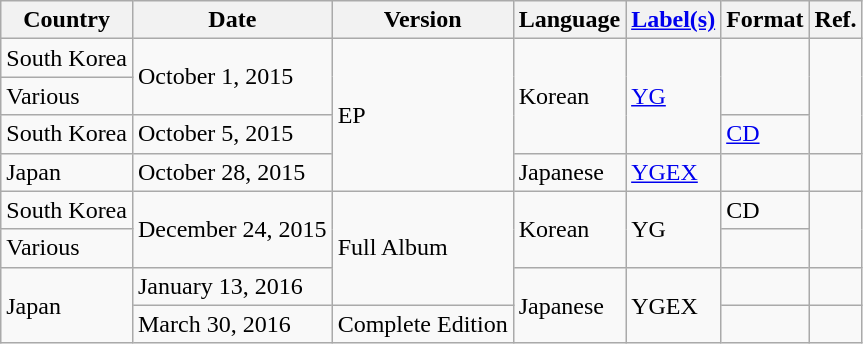<table class="wikitable">
<tr>
<th>Country</th>
<th>Date</th>
<th>Version</th>
<th>Language</th>
<th><a href='#'>Label(s)</a></th>
<th>Format</th>
<th>Ref.</th>
</tr>
<tr>
<td>South Korea</td>
<td rowspan="2">October 1, 2015</td>
<td rowspan="4">EP</td>
<td rowspan="3">Korean</td>
<td rowspan="3"><a href='#'>YG</a></td>
<td rowspan="2"></td>
<td rowspan="3"></td>
</tr>
<tr>
<td>Various</td>
</tr>
<tr>
<td>South Korea</td>
<td>October 5, 2015</td>
<td><a href='#'>CD</a></td>
</tr>
<tr>
<td>Japan</td>
<td>October 28, 2015</td>
<td>Japanese</td>
<td><a href='#'>YGEX</a></td>
<td></td>
<td></td>
</tr>
<tr>
<td>South Korea</td>
<td rowspan="2">December 24, 2015</td>
<td rowspan="3">Full Album</td>
<td rowspan="2">Korean</td>
<td rowspan="2">YG</td>
<td>CD</td>
<td rowspan="2"></td>
</tr>
<tr>
<td>Various</td>
<td></td>
</tr>
<tr>
<td rowspan="2">Japan</td>
<td>January 13, 2016</td>
<td rowspan="2">Japanese</td>
<td rowspan="2">YGEX</td>
<td></td>
<td></td>
</tr>
<tr>
<td>March 30, 2016</td>
<td>Complete Edition</td>
<td></td>
<td></td>
</tr>
</table>
